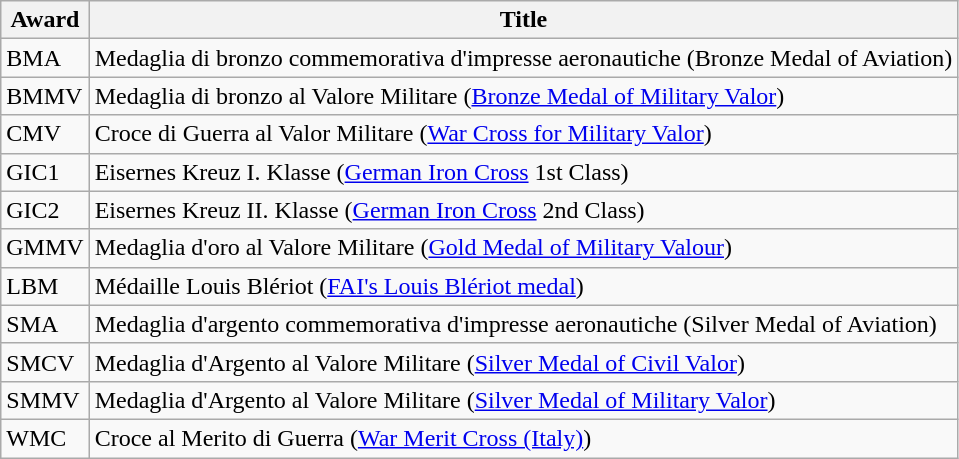<table class="wikitable">
<tr>
<th>Award</th>
<th>Title</th>
</tr>
<tr>
<td>BMA</td>
<td> Medaglia di bronzo commemorativa d'impresse aeronautiche (Bronze Medal of Aviation)</td>
</tr>
<tr>
<td>BMMV</td>
<td> Medaglia di bronzo al Valore Militare (<a href='#'>Bronze Medal of Military Valor</a>)</td>
</tr>
<tr>
<td>CMV</td>
<td> Croce di Guerra al Valor Militare (<a href='#'>War Cross for Military Valor</a>)</td>
</tr>
<tr>
<td>GIC1</td>
<td> Eisernes Kreuz I. Klasse (<a href='#'>German Iron Cross</a> 1st Class)</td>
</tr>
<tr>
<td>GIC2</td>
<td> Eisernes Kreuz II. Klasse (<a href='#'>German Iron Cross</a> 2nd Class)</td>
</tr>
<tr>
<td>GMMV</td>
<td> Medaglia d'oro al Valore Militare (<a href='#'>Gold Medal of Military Valour</a>)</td>
</tr>
<tr>
<td>LBM</td>
<td> Médaille Louis Blériot (<a href='#'>FAI's Louis Blériot medal</a>)</td>
</tr>
<tr>
<td>SMA</td>
<td> Medaglia d'argento commemorativa d'impresse aeronautiche (Silver Medal of Aviation)</td>
</tr>
<tr>
<td>SMCV</td>
<td> Medaglia d'Argento al Valore Militare (<a href='#'>Silver Medal of Civil Valor</a>)</td>
</tr>
<tr>
<td>SMMV</td>
<td> Medaglia d'Argento al Valore Militare (<a href='#'>Silver Medal of Military Valor</a>)</td>
</tr>
<tr>
<td>WMC</td>
<td> Croce al Merito di Guerra (<a href='#'>War Merit Cross (Italy)</a>)</td>
</tr>
</table>
